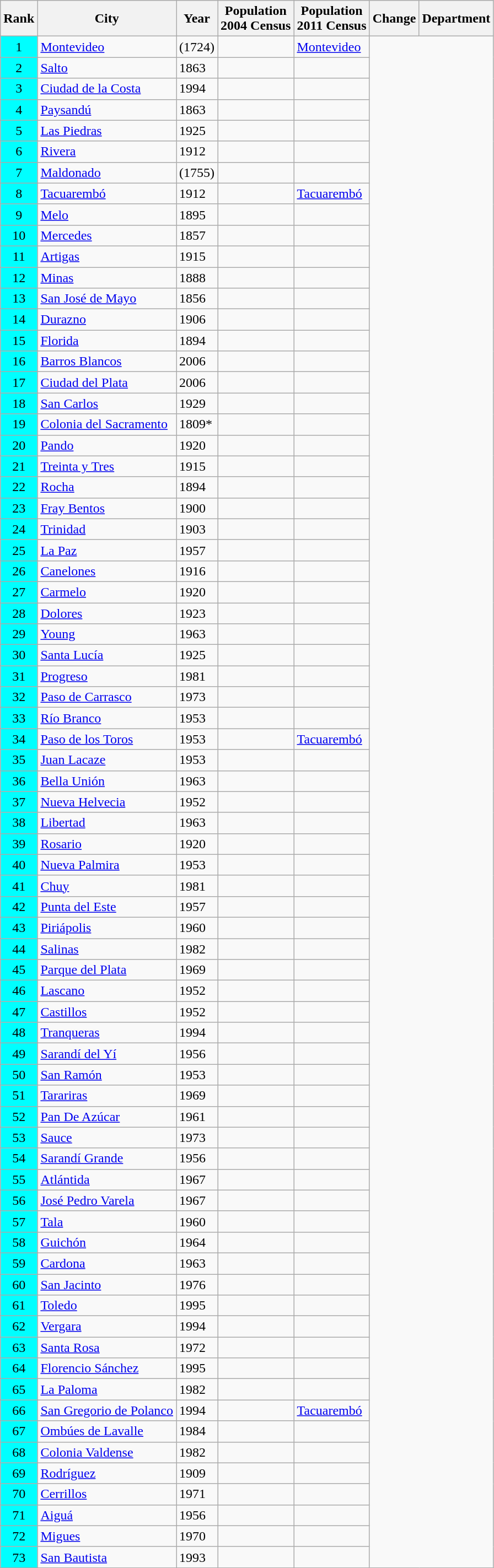<table class="wikitable sortable">
<tr>
<th>Rank</th>
<th>City</th>
<th>Year</th>
<th>Population<br>2004 Census</th>
<th>Population<br>2011 Census</th>
<th>Change</th>
<th>Department</th>
</tr>
<tr>
<td align=center bgcolor="00FFFF">1</td>
<td><a href='#'>Montevideo</a></td>
<td>(1724)</td>
<td></td>
<td><a href='#'>Montevideo</a></td>
</tr>
<tr>
<td align=center bgcolor="00FFFF">2</td>
<td><a href='#'>Salto</a></td>
<td>1863</td>
<td></td>
<td></td>
</tr>
<tr>
<td align=center bgcolor="00FFFF">3</td>
<td><a href='#'>Ciudad de la Costa</a></td>
<td>1994</td>
<td></td>
<td></td>
</tr>
<tr>
<td align=center bgcolor="00FFFF">4</td>
<td><a href='#'>Paysandú</a></td>
<td>1863</td>
<td></td>
<td></td>
</tr>
<tr>
<td align=center bgcolor="00FFFF">5</td>
<td><a href='#'>Las Piedras</a></td>
<td>1925</td>
<td></td>
<td></td>
</tr>
<tr>
<td align=center bgcolor="00FFFF">6</td>
<td><a href='#'>Rivera</a></td>
<td>1912</td>
<td></td>
<td></td>
</tr>
<tr>
<td align=center bgcolor="00FFFF">7</td>
<td><a href='#'>Maldonado</a></td>
<td>(1755)</td>
<td></td>
<td></td>
</tr>
<tr>
<td align=center bgcolor="00FFFF">8</td>
<td><a href='#'>Tacuarembó</a></td>
<td>1912</td>
<td></td>
<td><a href='#'>Tacuarembó</a></td>
</tr>
<tr>
<td align=center bgcolor="00FFFF">9</td>
<td><a href='#'>Melo</a></td>
<td>1895</td>
<td></td>
<td></td>
</tr>
<tr>
<td align=center bgcolor="00FFFF">10</td>
<td><a href='#'>Mercedes</a></td>
<td>1857</td>
<td></td>
<td></td>
</tr>
<tr>
<td align=center bgcolor="00FFFF">11</td>
<td><a href='#'>Artigas</a></td>
<td>1915</td>
<td></td>
<td></td>
</tr>
<tr>
<td align=center bgcolor="00FFFF">12</td>
<td><a href='#'>Minas</a></td>
<td>1888</td>
<td></td>
<td></td>
</tr>
<tr>
<td align=center bgcolor="00FFFF">13</td>
<td><a href='#'>San José de Mayo</a></td>
<td>1856</td>
<td></td>
<td></td>
</tr>
<tr>
<td align=center bgcolor="00FFFF">14</td>
<td><a href='#'>Durazno</a></td>
<td>1906</td>
<td></td>
<td></td>
</tr>
<tr>
<td align=center bgcolor="00FFFF">15</td>
<td><a href='#'>Florida</a></td>
<td>1894</td>
<td></td>
<td></td>
</tr>
<tr>
<td align=center bgcolor="00FFFF">16</td>
<td><a href='#'>Barros Blancos</a></td>
<td>2006</td>
<td></td>
<td></td>
</tr>
<tr>
<td align=center bgcolor="00FFFF">17</td>
<td><a href='#'>Ciudad del Plata</a></td>
<td>2006</td>
<td></td>
<td></td>
</tr>
<tr>
<td align=center bgcolor="00FFFF">18</td>
<td><a href='#'>San Carlos</a></td>
<td>1929</td>
<td></td>
<td></td>
</tr>
<tr>
<td align=center bgcolor="00FFFF">19</td>
<td><a href='#'>Colonia del Sacramento</a></td>
<td>1809*</td>
<td></td>
<td></td>
</tr>
<tr>
<td align=center bgcolor="00FFFF">20</td>
<td><a href='#'>Pando</a></td>
<td>1920</td>
<td></td>
<td></td>
</tr>
<tr>
<td align=center bgcolor="00FFFF">21</td>
<td><a href='#'>Treinta y Tres</a></td>
<td>1915</td>
<td></td>
<td></td>
</tr>
<tr>
<td align=center bgcolor="00FFFF">22</td>
<td><a href='#'>Rocha</a></td>
<td>1894</td>
<td></td>
<td></td>
</tr>
<tr>
<td align=center bgcolor="00FFFF">23</td>
<td><a href='#'>Fray Bentos</a></td>
<td>1900</td>
<td></td>
<td></td>
</tr>
<tr>
<td align=center bgcolor="00FFFF">24</td>
<td><a href='#'>Trinidad</a></td>
<td>1903</td>
<td></td>
<td></td>
</tr>
<tr>
<td align=center bgcolor="00FFFF">25</td>
<td><a href='#'>La Paz</a></td>
<td>1957</td>
<td></td>
<td></td>
</tr>
<tr>
<td align=center bgcolor="00FFFF">26</td>
<td><a href='#'>Canelones</a></td>
<td>1916</td>
<td></td>
<td></td>
</tr>
<tr>
<td align=center bgcolor="00FFFF">27</td>
<td><a href='#'>Carmelo</a></td>
<td>1920</td>
<td></td>
<td></td>
</tr>
<tr>
<td align=center bgcolor="00FFFF">28</td>
<td><a href='#'>Dolores</a></td>
<td>1923</td>
<td></td>
<td></td>
</tr>
<tr>
<td align=center bgcolor="00FFFF">29</td>
<td><a href='#'>Young</a></td>
<td>1963</td>
<td></td>
<td></td>
</tr>
<tr>
<td align=center bgcolor="00FFFF">30</td>
<td><a href='#'>Santa Lucía</a></td>
<td>1925</td>
<td></td>
<td></td>
</tr>
<tr>
<td align=center bgcolor="00FFFF">31</td>
<td><a href='#'>Progreso</a></td>
<td>1981</td>
<td></td>
<td></td>
</tr>
<tr>
<td align=center bgcolor="00FFFF">32</td>
<td><a href='#'>Paso de Carrasco</a></td>
<td>1973</td>
<td></td>
<td></td>
</tr>
<tr>
<td align=center bgcolor="00FFFF">33</td>
<td><a href='#'>Río Branco</a></td>
<td>1953</td>
<td></td>
<td></td>
</tr>
<tr>
<td align=center bgcolor="00FFFF">34</td>
<td><a href='#'>Paso de los Toros</a></td>
<td>1953</td>
<td></td>
<td><a href='#'>Tacuarembó</a></td>
</tr>
<tr>
<td align=center bgcolor="00FFFF">35</td>
<td><a href='#'>Juan Lacaze</a></td>
<td>1953</td>
<td></td>
<td></td>
</tr>
<tr>
<td align=center bgcolor="00FFFF">36</td>
<td><a href='#'>Bella Unión</a></td>
<td>1963</td>
<td></td>
<td></td>
</tr>
<tr>
<td align=center bgcolor="00FFFF">37</td>
<td><a href='#'>Nueva Helvecia</a></td>
<td>1952</td>
<td></td>
<td></td>
</tr>
<tr>
<td align=center bgcolor="00FFFF">38</td>
<td><a href='#'>Libertad</a></td>
<td>1963</td>
<td></td>
<td></td>
</tr>
<tr>
<td align=center bgcolor="00FFFF">39</td>
<td><a href='#'>Rosario</a></td>
<td>1920</td>
<td></td>
<td></td>
</tr>
<tr>
<td align=center bgcolor="00FFFF">40</td>
<td><a href='#'>Nueva Palmira</a></td>
<td>1953</td>
<td></td>
<td></td>
</tr>
<tr>
<td align=center bgcolor="00FFFF">41</td>
<td><a href='#'>Chuy</a></td>
<td>1981</td>
<td></td>
<td></td>
</tr>
<tr>
<td align=center bgcolor="00FFFF">42</td>
<td><a href='#'>Punta del Este</a></td>
<td>1957</td>
<td></td>
<td></td>
</tr>
<tr>
<td align=center bgcolor="00FFFF">43</td>
<td><a href='#'>Piriápolis</a></td>
<td>1960</td>
<td></td>
<td></td>
</tr>
<tr>
<td align=center bgcolor="00FFFF">44</td>
<td><a href='#'>Salinas</a></td>
<td>1982</td>
<td></td>
<td></td>
</tr>
<tr>
<td align=center bgcolor="00FFFF">45</td>
<td><a href='#'>Parque del Plata</a></td>
<td>1969</td>
<td></td>
<td></td>
</tr>
<tr>
<td align=center bgcolor="00FFFF">46</td>
<td><a href='#'>Lascano</a></td>
<td>1952</td>
<td></td>
<td></td>
</tr>
<tr>
<td align=center bgcolor="00FFFF">47</td>
<td><a href='#'>Castillos</a></td>
<td>1952</td>
<td></td>
<td></td>
</tr>
<tr>
<td align=center bgcolor="00FFFF">48</td>
<td><a href='#'>Tranqueras</a></td>
<td>1994</td>
<td></td>
<td></td>
</tr>
<tr>
<td align=center bgcolor="00FFFF">49</td>
<td><a href='#'>Sarandí del Yí</a></td>
<td>1956</td>
<td></td>
<td></td>
</tr>
<tr>
<td align=center bgcolor="00FFFF">50</td>
<td><a href='#'>San Ramón</a></td>
<td>1953</td>
<td></td>
<td></td>
</tr>
<tr>
<td align=center bgcolor="00FFFF">51</td>
<td><a href='#'>Tarariras</a></td>
<td>1969</td>
<td></td>
<td></td>
</tr>
<tr>
<td align=center bgcolor="00FFFF">52</td>
<td><a href='#'>Pan De Azúcar</a></td>
<td>1961</td>
<td></td>
<td></td>
</tr>
<tr>
<td align=center bgcolor="00FFFF">53</td>
<td><a href='#'>Sauce</a></td>
<td>1973</td>
<td></td>
<td></td>
</tr>
<tr>
<td align=center bgcolor="00FFFF">54</td>
<td><a href='#'>Sarandí Grande</a></td>
<td>1956</td>
<td></td>
<td></td>
</tr>
<tr>
<td align=center bgcolor="00FFFF">55</td>
<td><a href='#'>Atlántida</a></td>
<td>1967</td>
<td></td>
<td></td>
</tr>
<tr>
<td align=center bgcolor="00FFFF">56</td>
<td><a href='#'>José Pedro Varela</a></td>
<td>1967</td>
<td></td>
<td></td>
</tr>
<tr>
<td align=center bgcolor="00FFFF">57</td>
<td><a href='#'>Tala</a></td>
<td>1960</td>
<td></td>
<td></td>
</tr>
<tr>
<td align=center bgcolor="00FFFF">58</td>
<td><a href='#'>Guichón</a></td>
<td>1964</td>
<td></td>
<td></td>
</tr>
<tr>
<td align=center bgcolor="00FFFF">59</td>
<td><a href='#'>Cardona</a></td>
<td>1963</td>
<td></td>
<td></td>
</tr>
<tr>
<td align=center bgcolor="00FFFF">60</td>
<td><a href='#'>San Jacinto</a></td>
<td>1976</td>
<td></td>
<td></td>
</tr>
<tr>
<td align=center bgcolor="00FFFF">61</td>
<td><a href='#'>Toledo</a></td>
<td>1995</td>
<td></td>
<td></td>
</tr>
<tr>
<td align=center bgcolor="00FFFF">62</td>
<td><a href='#'>Vergara</a></td>
<td>1994</td>
<td></td>
<td></td>
</tr>
<tr>
<td align=center bgcolor="00FFFF">63</td>
<td><a href='#'>Santa Rosa</a></td>
<td>1972</td>
<td></td>
<td></td>
</tr>
<tr>
<td align=center bgcolor="00FFFF">64</td>
<td><a href='#'>Florencio Sánchez</a></td>
<td>1995</td>
<td></td>
<td></td>
</tr>
<tr>
<td align=center bgcolor="00FFFF">65</td>
<td><a href='#'>La Paloma</a></td>
<td>1982</td>
<td></td>
<td></td>
</tr>
<tr>
<td align=center bgcolor="00FFFF">66</td>
<td><a href='#'>San Gregorio de Polanco</a></td>
<td>1994</td>
<td></td>
<td><a href='#'>Tacuarembó</a></td>
</tr>
<tr>
<td align=center bgcolor="00FFFF">67</td>
<td><a href='#'>Ombúes de Lavalle</a></td>
<td>1984</td>
<td></td>
<td></td>
</tr>
<tr>
<td align=center bgcolor="00FFFF">68</td>
<td><a href='#'>Colonia Valdense</a></td>
<td>1982</td>
<td></td>
<td></td>
</tr>
<tr>
<td align=center bgcolor="00FFFF">69</td>
<td><a href='#'>Rodríguez</a></td>
<td>1909</td>
<td></td>
<td></td>
</tr>
<tr>
<td align=center bgcolor="00FFFF">70</td>
<td><a href='#'>Cerrillos</a></td>
<td>1971</td>
<td></td>
<td></td>
</tr>
<tr>
<td align=center bgcolor="00FFFF">71</td>
<td><a href='#'>Aiguá</a></td>
<td>1956</td>
<td></td>
<td></td>
</tr>
<tr>
<td align=center bgcolor="00FFFF">72</td>
<td><a href='#'>Migues</a></td>
<td>1970</td>
<td></td>
<td></td>
</tr>
<tr>
<td align=center bgcolor="00FFFF">73</td>
<td><a href='#'>San Bautista</a></td>
<td>1993</td>
<td></td>
<td></td>
</tr>
</table>
